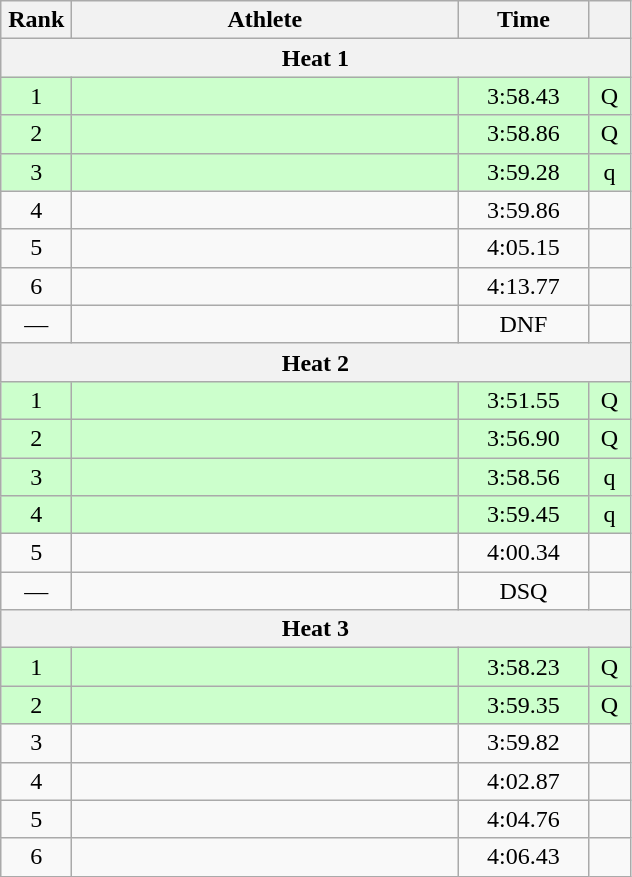<table class=wikitable style="text-align:center">
<tr>
<th width=40>Rank</th>
<th width=250>Athlete</th>
<th width=80>Time</th>
<th width=20></th>
</tr>
<tr>
<th colspan=4>Heat 1</th>
</tr>
<tr bgcolor="ccffcc">
<td>1</td>
<td align=left></td>
<td>3:58.43</td>
<td>Q</td>
</tr>
<tr bgcolor="ccffcc">
<td>2</td>
<td align=left></td>
<td>3:58.86</td>
<td>Q</td>
</tr>
<tr bgcolor="ccffcc">
<td>3</td>
<td align=left></td>
<td>3:59.28</td>
<td>q</td>
</tr>
<tr>
<td>4</td>
<td align=left></td>
<td>3:59.86</td>
<td></td>
</tr>
<tr>
<td>5</td>
<td align=left></td>
<td>4:05.15</td>
<td></td>
</tr>
<tr>
<td>6</td>
<td align=left></td>
<td>4:13.77</td>
<td></td>
</tr>
<tr>
<td>—</td>
<td align=left></td>
<td>DNF</td>
<td></td>
</tr>
<tr>
<th colspan=4>Heat 2</th>
</tr>
<tr bgcolor="ccffcc">
<td>1</td>
<td align=left></td>
<td>3:51.55</td>
<td>Q</td>
</tr>
<tr bgcolor="ccffcc">
<td>2</td>
<td align=left></td>
<td>3:56.90</td>
<td>Q</td>
</tr>
<tr bgcolor="ccffcc">
<td>3</td>
<td align=left></td>
<td>3:58.56</td>
<td>q</td>
</tr>
<tr bgcolor="ccffcc">
<td>4</td>
<td align=left></td>
<td>3:59.45</td>
<td>q</td>
</tr>
<tr>
<td>5</td>
<td align=left></td>
<td>4:00.34</td>
<td></td>
</tr>
<tr>
<td>—</td>
<td align=left></td>
<td>DSQ</td>
<td></td>
</tr>
<tr>
<th colspan=4>Heat 3</th>
</tr>
<tr bgcolor="ccffcc">
<td>1</td>
<td align=left></td>
<td>3:58.23</td>
<td>Q</td>
</tr>
<tr bgcolor="ccffcc">
<td>2</td>
<td align=left></td>
<td>3:59.35</td>
<td>Q</td>
</tr>
<tr>
<td>3</td>
<td align=left></td>
<td>3:59.82</td>
<td></td>
</tr>
<tr>
<td>4</td>
<td align=left></td>
<td>4:02.87</td>
<td></td>
</tr>
<tr>
<td>5</td>
<td align=left></td>
<td>4:04.76</td>
<td></td>
</tr>
<tr>
<td>6</td>
<td align=left></td>
<td>4:06.43</td>
<td></td>
</tr>
</table>
